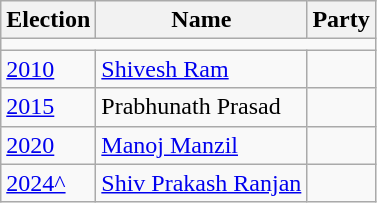<table class="wikitable sortable">
<tr>
<th>Election</th>
<th>Name</th>
<th colspan=2>Party</th>
</tr>
<tr>
<td colspan="4"></td>
</tr>
<tr>
<td><a href='#'>2010</a></td>
<td><a href='#'>Shivesh Ram</a></td>
<td></td>
</tr>
<tr>
<td><a href='#'>2015</a></td>
<td>Prabhunath Prasad</td>
<td></td>
</tr>
<tr>
<td><a href='#'>2020</a></td>
<td><a href='#'>Manoj Manzil</a></td>
<td></td>
</tr>
<tr>
<td><a href='#'>2024^</a></td>
<td><a href='#'>Shiv Prakash Ranjan</a></td>
</tr>
</table>
